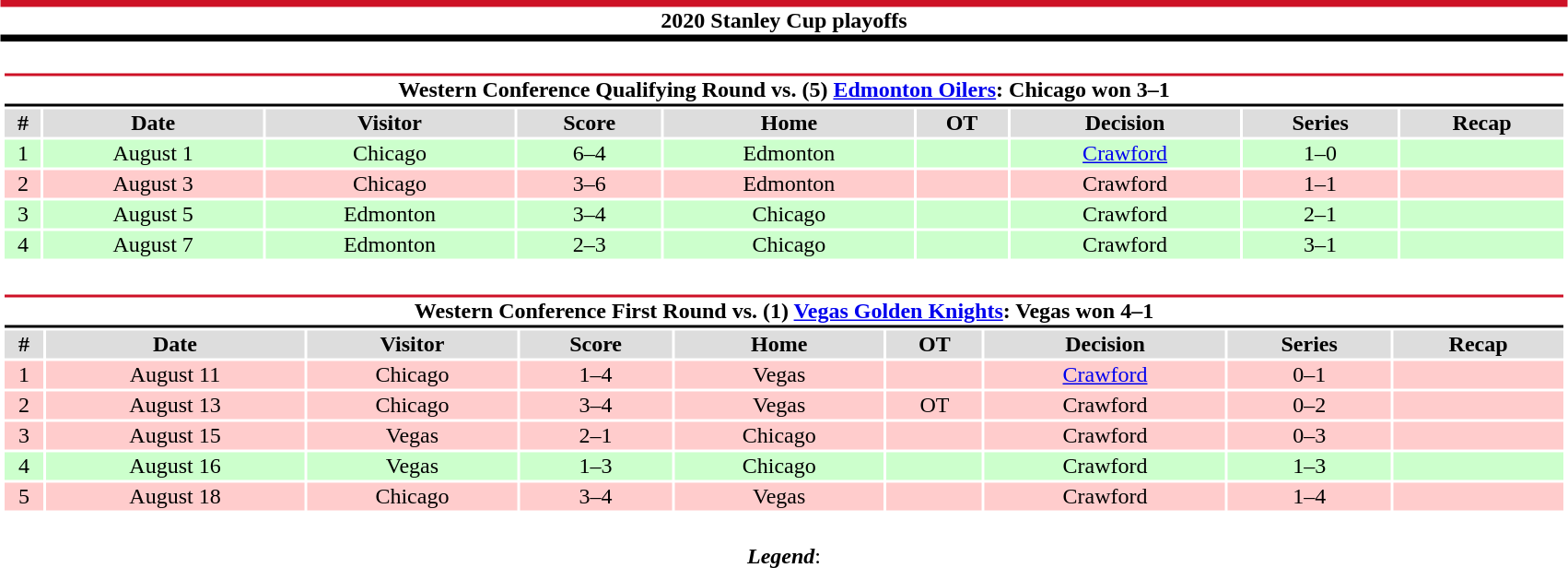<table class="toccolours" style="width:90%; clear:both; margin:1.5em auto; text-align:center;">
<tr>
<th colspan=9 style="background:#FFFFFF; border-top:#CE1126 5px solid; border-bottom:#000000 5px solid;">2020 Stanley Cup playoffs</th>
</tr>
<tr>
<td colspan=9><br><table class="toccolours collapsible collapsed" style="width:100%;">
<tr>
<th colspan=9 style="background:#FFFFFF; border-top:#CE1126 2px solid; border-bottom:#000000 2px solid;">Western Conference Qualifying Round vs. (5) <a href='#'>Edmonton Oilers</a>: Chicago won 3–1</th>
</tr>
<tr style="background:#ddd;">
<th>#</th>
<th>Date</th>
<th>Visitor</th>
<th>Score</th>
<th>Home</th>
<th>OT</th>
<th>Decision</th>
<th>Series</th>
<th>Recap</th>
</tr>
<tr style="background:#cfc;">
<td>1</td>
<td>August 1</td>
<td>Chicago</td>
<td>6–4</td>
<td>Edmonton</td>
<td></td>
<td><a href='#'>Crawford</a></td>
<td>1–0</td>
<td></td>
</tr>
<tr style="background:#fcc;">
<td>2</td>
<td>August 3</td>
<td>Chicago</td>
<td>3–6</td>
<td>Edmonton</td>
<td></td>
<td>Crawford</td>
<td>1–1</td>
<td></td>
</tr>
<tr style="background:#cfc;">
<td>3</td>
<td>August 5</td>
<td>Edmonton</td>
<td>3–4</td>
<td>Chicago</td>
<td></td>
<td>Crawford</td>
<td>2–1</td>
<td></td>
</tr>
<tr style="background:#cfc;">
<td>4</td>
<td>August 7</td>
<td>Edmonton</td>
<td>2–3</td>
<td>Chicago</td>
<td></td>
<td>Crawford</td>
<td>3–1</td>
<td></td>
</tr>
</table>
</td>
</tr>
<tr>
<td colspan=9><br><table class="toccolours collapsible collapsed" style="width:100%;">
<tr>
<th colspan=9 style="background:#FFFFFF; border-top:#CE1126 2px solid; border-bottom:#000000 2px solid;">Western Conference First Round vs. (1) <a href='#'>Vegas Golden Knights</a>: Vegas won 4–1</th>
</tr>
<tr style="background:#ddd;">
<th>#</th>
<th>Date</th>
<th>Visitor</th>
<th>Score</th>
<th>Home</th>
<th>OT</th>
<th>Decision</th>
<th>Series</th>
<th>Recap</th>
</tr>
<tr style="background:#fcc;">
<td>1</td>
<td>August 11</td>
<td>Chicago</td>
<td>1–4</td>
<td>Vegas</td>
<td></td>
<td><a href='#'>Crawford</a></td>
<td>0–1</td>
<td></td>
</tr>
<tr style="background:#fcc;">
<td>2</td>
<td>August 13</td>
<td>Chicago</td>
<td>3–4</td>
<td>Vegas</td>
<td>OT</td>
<td>Crawford</td>
<td>0–2</td>
<td></td>
</tr>
<tr style="background:#fcc;">
<td>3</td>
<td>August 15</td>
<td>Vegas</td>
<td>2–1</td>
<td>Chicago</td>
<td></td>
<td>Crawford</td>
<td>0–3</td>
<td></td>
</tr>
<tr style="background:#cfc;">
<td>4</td>
<td>August 16</td>
<td>Vegas</td>
<td>1–3</td>
<td>Chicago</td>
<td></td>
<td>Crawford</td>
<td>1–3</td>
<td></td>
</tr>
<tr style="background:#fcc;">
<td>5</td>
<td>August 18</td>
<td>Chicago</td>
<td>3–4</td>
<td>Vegas</td>
<td></td>
<td>Crawford</td>
<td>1–4</td>
<td></td>
</tr>
</table>
</td>
</tr>
<tr>
<td colspan="10" style="text-align:center;"><br><strong><em>Legend</em></strong>:

</td>
</tr>
</table>
